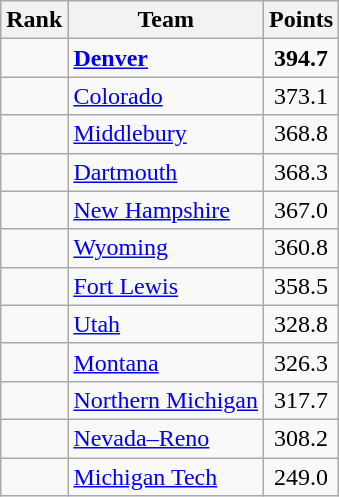<table class="wikitable sortable" style="text-align:center">
<tr>
<th>Rank</th>
<th>Team</th>
<th>Points</th>
</tr>
<tr>
<td></td>
<td align=left><strong><a href='#'>Denver</a></strong></td>
<td><strong>394.7</strong></td>
</tr>
<tr>
<td></td>
<td align=left><a href='#'>Colorado</a></td>
<td>373.1</td>
</tr>
<tr>
<td></td>
<td align=left><a href='#'>Middlebury</a></td>
<td>368.8</td>
</tr>
<tr>
<td></td>
<td align=left><a href='#'>Dartmouth</a></td>
<td>368.3</td>
</tr>
<tr>
<td></td>
<td align=left><a href='#'>New Hampshire</a></td>
<td>367.0</td>
</tr>
<tr>
<td></td>
<td align=left><a href='#'>Wyoming</a></td>
<td>360.8</td>
</tr>
<tr>
<td></td>
<td align=left><a href='#'>Fort Lewis</a></td>
<td>358.5</td>
</tr>
<tr>
<td></td>
<td align=left><a href='#'>Utah</a></td>
<td>328.8</td>
</tr>
<tr>
<td></td>
<td align=left><a href='#'>Montana</a></td>
<td>326.3</td>
</tr>
<tr>
<td></td>
<td align=left><a href='#'>Northern Michigan</a></td>
<td>317.7</td>
</tr>
<tr>
<td></td>
<td align=left><a href='#'>Nevada–Reno</a></td>
<td>308.2</td>
</tr>
<tr>
<td></td>
<td align=left><a href='#'>Michigan Tech</a></td>
<td>249.0</td>
</tr>
</table>
